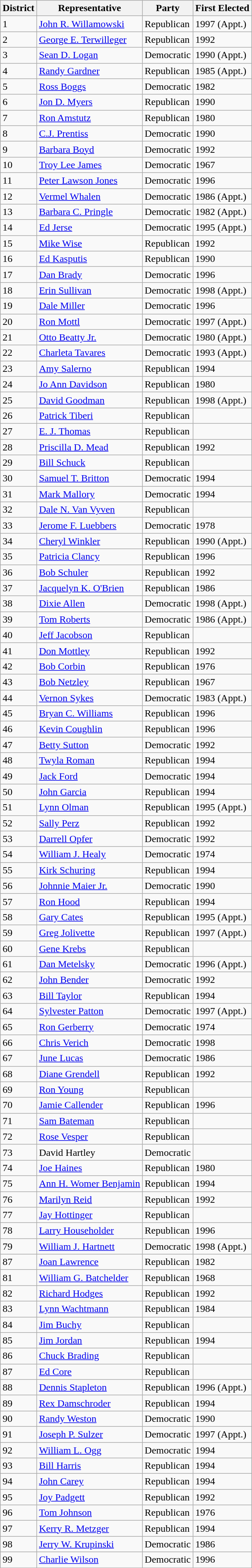<table class="wikitable sortable">
<tr>
<th>District</th>
<th>Representative</th>
<th>Party</th>
<th>First Elected</th>
</tr>
<tr>
<td>1</td>
<td><a href='#'>John R. Willamowski</a></td>
<td>Republican</td>
<td>1997 (Appt.)</td>
</tr>
<tr>
<td>2</td>
<td><a href='#'>George E. Terwilleger</a></td>
<td>Republican</td>
<td>1992</td>
</tr>
<tr>
<td>3</td>
<td><a href='#'>Sean D. Logan</a></td>
<td>Democratic</td>
<td>1990 (Appt.)</td>
</tr>
<tr>
<td>4</td>
<td><a href='#'>Randy Gardner</a></td>
<td>Republican</td>
<td>1985 (Appt.)</td>
</tr>
<tr>
<td>5</td>
<td><a href='#'>Ross Boggs</a></td>
<td>Democratic</td>
<td>1982</td>
</tr>
<tr>
<td>6</td>
<td><a href='#'>Jon D. Myers</a></td>
<td>Republican</td>
<td>1990</td>
</tr>
<tr>
<td>7</td>
<td><a href='#'>Ron Amstutz</a></td>
<td>Republican</td>
<td>1980</td>
</tr>
<tr>
<td>8</td>
<td><a href='#'>C.J. Prentiss</a></td>
<td>Democratic</td>
<td>1990</td>
</tr>
<tr>
<td>9</td>
<td><a href='#'>Barbara Boyd</a></td>
<td>Democratic</td>
<td>1992</td>
</tr>
<tr>
<td>10</td>
<td><a href='#'>Troy Lee James</a></td>
<td>Democratic</td>
<td>1967</td>
</tr>
<tr>
<td>11</td>
<td><a href='#'>Peter Lawson Jones</a></td>
<td>Democratic</td>
<td>1996</td>
</tr>
<tr>
<td>12</td>
<td><a href='#'>Vermel Whalen</a></td>
<td>Democratic</td>
<td>1986 (Appt.)</td>
</tr>
<tr>
<td>13</td>
<td><a href='#'>Barbara C. Pringle</a></td>
<td>Democratic</td>
<td>1982 (Appt.)</td>
</tr>
<tr>
<td>14</td>
<td><a href='#'>Ed Jerse</a></td>
<td>Democratic</td>
<td>1995 (Appt.)</td>
</tr>
<tr>
<td>15</td>
<td><a href='#'>Mike Wise</a></td>
<td>Republican</td>
<td>1992</td>
</tr>
<tr>
<td>16</td>
<td><a href='#'>Ed Kasputis</a></td>
<td>Republican</td>
<td>1990</td>
</tr>
<tr>
<td>17</td>
<td><a href='#'>Dan Brady</a></td>
<td>Democratic</td>
<td>1996</td>
</tr>
<tr>
<td>18</td>
<td><a href='#'>Erin Sullivan</a></td>
<td>Democratic</td>
<td>1998 (Appt.)</td>
</tr>
<tr>
<td>19</td>
<td><a href='#'>Dale Miller</a></td>
<td>Democratic</td>
<td>1996</td>
</tr>
<tr>
<td>20</td>
<td><a href='#'>Ron Mottl</a></td>
<td>Democratic</td>
<td>1997 (Appt.)</td>
</tr>
<tr>
<td>21</td>
<td><a href='#'>Otto Beatty Jr.</a></td>
<td>Democratic</td>
<td>1980 (Appt.)</td>
</tr>
<tr>
<td>22</td>
<td><a href='#'>Charleta Tavares</a></td>
<td>Democratic</td>
<td>1993 (Appt.)</td>
</tr>
<tr>
<td>23</td>
<td><a href='#'>Amy Salerno</a></td>
<td>Republican</td>
<td>1994</td>
</tr>
<tr>
<td>24</td>
<td><a href='#'>Jo Ann Davidson</a></td>
<td>Republican</td>
<td>1980</td>
</tr>
<tr>
<td>25</td>
<td><a href='#'>David Goodman</a></td>
<td>Republican</td>
<td>1998 (Appt.)</td>
</tr>
<tr>
<td>26</td>
<td><a href='#'>Patrick Tiberi</a></td>
<td>Republican</td>
<td></td>
</tr>
<tr>
<td>27</td>
<td><a href='#'>E. J. Thomas</a></td>
<td>Republican</td>
<td></td>
</tr>
<tr>
<td>28</td>
<td><a href='#'>Priscilla D. Mead</a></td>
<td>Republican</td>
<td>1992</td>
</tr>
<tr>
<td>29</td>
<td><a href='#'>Bill Schuck</a></td>
<td>Republican</td>
<td></td>
</tr>
<tr>
<td>30</td>
<td><a href='#'>Samuel T. Britton</a></td>
<td>Democratic</td>
<td>1994</td>
</tr>
<tr>
<td>31</td>
<td><a href='#'>Mark Mallory</a></td>
<td>Democratic</td>
<td>1994</td>
</tr>
<tr>
<td>32</td>
<td><a href='#'>Dale N. Van Vyven</a></td>
<td>Republican</td>
<td></td>
</tr>
<tr>
<td>33</td>
<td><a href='#'>Jerome F. Luebbers</a></td>
<td>Democratic</td>
<td>1978</td>
</tr>
<tr>
<td>34</td>
<td><a href='#'>Cheryl Winkler</a></td>
<td>Republican</td>
<td>1990 (Appt.)</td>
</tr>
<tr>
<td>35</td>
<td><a href='#'>Patricia Clancy</a></td>
<td>Republican</td>
<td>1996</td>
</tr>
<tr>
<td>36</td>
<td><a href='#'>Bob Schuler</a></td>
<td>Republican</td>
<td>1992</td>
</tr>
<tr>
<td>37</td>
<td><a href='#'>Jacquelyn K. O'Brien</a></td>
<td>Republican</td>
<td>1986</td>
</tr>
<tr>
<td>38</td>
<td><a href='#'>Dixie Allen</a></td>
<td>Democratic</td>
<td>1998 (Appt.)</td>
</tr>
<tr>
<td>39</td>
<td><a href='#'>Tom Roberts</a></td>
<td>Democratic</td>
<td>1986 (Appt.)</td>
</tr>
<tr>
<td>40</td>
<td><a href='#'>Jeff Jacobson</a></td>
<td>Republican</td>
<td></td>
</tr>
<tr>
<td>41</td>
<td><a href='#'>Don Mottley</a></td>
<td>Republican</td>
<td>1992</td>
</tr>
<tr>
<td>42</td>
<td><a href='#'>Bob Corbin</a></td>
<td>Republican</td>
<td>1976</td>
</tr>
<tr>
<td>43</td>
<td><a href='#'>Bob Netzley</a></td>
<td>Republican</td>
<td>1967</td>
</tr>
<tr>
<td>44</td>
<td><a href='#'>Vernon Sykes</a></td>
<td>Democratic</td>
<td>1983 (Appt.)</td>
</tr>
<tr>
<td>45</td>
<td><a href='#'>Bryan C. Williams</a></td>
<td>Republican</td>
<td>1996</td>
</tr>
<tr>
<td>46</td>
<td><a href='#'>Kevin Coughlin</a></td>
<td>Republican</td>
<td>1996</td>
</tr>
<tr>
<td>47</td>
<td><a href='#'>Betty Sutton</a></td>
<td>Democratic</td>
<td>1992</td>
</tr>
<tr>
<td>48</td>
<td><a href='#'>Twyla Roman</a></td>
<td>Republican</td>
<td>1994</td>
</tr>
<tr>
<td>49</td>
<td><a href='#'>Jack Ford</a></td>
<td>Democratic</td>
<td>1994</td>
</tr>
<tr>
<td>50</td>
<td><a href='#'>John Garcia</a></td>
<td>Republican</td>
<td>1994</td>
</tr>
<tr>
<td>51</td>
<td><a href='#'>Lynn Olman</a></td>
<td>Republican</td>
<td>1995 (Appt.)</td>
</tr>
<tr>
<td>52</td>
<td><a href='#'>Sally Perz</a></td>
<td>Republican</td>
<td>1992</td>
</tr>
<tr>
<td>53</td>
<td><a href='#'>Darrell Opfer</a></td>
<td>Democratic</td>
<td>1992</td>
</tr>
<tr>
<td>54</td>
<td><a href='#'>William J. Healy</a></td>
<td>Democratic</td>
<td>1974</td>
</tr>
<tr>
<td>55</td>
<td><a href='#'>Kirk Schuring</a></td>
<td>Republican</td>
<td>1994</td>
</tr>
<tr>
<td>56</td>
<td><a href='#'>Johnnie Maier Jr.</a></td>
<td>Democratic</td>
<td>1990</td>
</tr>
<tr>
<td>57</td>
<td><a href='#'>Ron Hood</a></td>
<td>Republican</td>
<td>1994</td>
</tr>
<tr>
<td>58</td>
<td><a href='#'>Gary Cates</a></td>
<td>Republican</td>
<td>1995 (Appt.)</td>
</tr>
<tr>
<td>59</td>
<td><a href='#'>Greg Jolivette</a></td>
<td>Republican</td>
<td>1997 (Appt.)</td>
</tr>
<tr>
<td>60</td>
<td><a href='#'>Gene Krebs</a></td>
<td>Republican</td>
<td></td>
</tr>
<tr>
<td>61</td>
<td><a href='#'>Dan Metelsky</a></td>
<td>Democratic</td>
<td>1996 (Appt.)</td>
</tr>
<tr>
<td>62</td>
<td><a href='#'>John Bender</a></td>
<td>Democratic</td>
<td>1992</td>
</tr>
<tr>
<td>63</td>
<td><a href='#'>Bill Taylor</a></td>
<td>Republican</td>
<td>1994</td>
</tr>
<tr>
<td>64</td>
<td><a href='#'>Sylvester Patton</a></td>
<td>Democratic</td>
<td>1997 (Appt.)</td>
</tr>
<tr>
<td>65</td>
<td><a href='#'>Ron Gerberry</a></td>
<td>Democratic</td>
<td>1974</td>
</tr>
<tr>
<td>66</td>
<td><a href='#'>Chris Verich</a></td>
<td>Democratic</td>
<td>1998</td>
</tr>
<tr>
<td>67</td>
<td><a href='#'>June Lucas</a></td>
<td>Democratic</td>
<td>1986</td>
</tr>
<tr>
<td>68</td>
<td><a href='#'>Diane Grendell</a></td>
<td>Republican</td>
<td>1992</td>
</tr>
<tr>
<td>69</td>
<td><a href='#'>Ron Young</a></td>
<td>Republican</td>
<td></td>
</tr>
<tr>
<td>70</td>
<td><a href='#'>Jamie Callender</a></td>
<td>Republican</td>
<td>1996</td>
</tr>
<tr>
<td>71</td>
<td><a href='#'>Sam Bateman</a></td>
<td>Republican</td>
<td></td>
</tr>
<tr>
<td>72</td>
<td><a href='#'>Rose Vesper</a></td>
<td>Republican</td>
<td></td>
</tr>
<tr>
<td>73</td>
<td>David Hartley</td>
<td>Democratic</td>
<td></td>
</tr>
<tr>
<td>74</td>
<td><a href='#'>Joe Haines</a></td>
<td>Republican</td>
<td>1980</td>
</tr>
<tr>
<td>75</td>
<td><a href='#'>Ann H. Womer Benjamin</a></td>
<td>Republican</td>
<td>1994</td>
</tr>
<tr>
<td>76</td>
<td><a href='#'>Marilyn Reid</a></td>
<td>Republican</td>
<td>1992</td>
</tr>
<tr>
<td>77</td>
<td><a href='#'>Jay Hottinger</a></td>
<td>Republican</td>
<td></td>
</tr>
<tr>
<td>78</td>
<td><a href='#'>Larry Householder</a></td>
<td>Republican</td>
<td>1996</td>
</tr>
<tr>
<td>79</td>
<td><a href='#'>William J. Hartnett</a></td>
<td>Democratic</td>
<td>1998 (Appt.)</td>
</tr>
<tr>
<td>87</td>
<td><a href='#'>Joan Lawrence</a></td>
<td>Republican</td>
<td>1982</td>
</tr>
<tr>
<td>81</td>
<td><a href='#'>William G. Batchelder</a></td>
<td>Republican</td>
<td>1968</td>
</tr>
<tr>
<td>82</td>
<td><a href='#'>Richard Hodges</a></td>
<td>Republican</td>
<td>1992</td>
</tr>
<tr>
<td>83</td>
<td><a href='#'>Lynn Wachtmann</a></td>
<td>Republican</td>
<td>1984</td>
</tr>
<tr>
<td>84</td>
<td><a href='#'>Jim Buchy</a></td>
<td>Republican</td>
<td></td>
</tr>
<tr>
<td>85</td>
<td><a href='#'>Jim Jordan</a></td>
<td>Republican</td>
<td>1994</td>
</tr>
<tr>
<td>86</td>
<td><a href='#'>Chuck Brading</a></td>
<td>Republican</td>
<td></td>
</tr>
<tr>
<td>87</td>
<td><a href='#'>Ed Core</a></td>
<td>Republican</td>
<td></td>
</tr>
<tr>
<td>88</td>
<td><a href='#'>Dennis Stapleton</a></td>
<td>Republican</td>
<td>1996 (Appt.)</td>
</tr>
<tr>
<td>89</td>
<td><a href='#'>Rex Damschroder</a></td>
<td>Republican</td>
<td>1994</td>
</tr>
<tr>
<td>90</td>
<td><a href='#'>Randy Weston</a></td>
<td>Democratic</td>
<td>1990</td>
</tr>
<tr>
<td>91</td>
<td><a href='#'>Joseph P. Sulzer</a></td>
<td>Democratic</td>
<td>1997 (Appt.)</td>
</tr>
<tr>
<td>92</td>
<td><a href='#'>William L. Ogg</a></td>
<td>Democratic</td>
<td>1994</td>
</tr>
<tr>
<td>93</td>
<td><a href='#'>Bill Harris</a></td>
<td>Republican</td>
<td>1994</td>
</tr>
<tr>
<td>94</td>
<td><a href='#'>John Carey</a></td>
<td>Republican</td>
<td>1994</td>
</tr>
<tr>
<td>95</td>
<td><a href='#'>Joy Padgett</a></td>
<td>Republican</td>
<td>1992</td>
</tr>
<tr>
<td>96</td>
<td><a href='#'>Tom Johnson</a></td>
<td>Republican</td>
<td>1976</td>
</tr>
<tr>
<td>97</td>
<td><a href='#'>Kerry R. Metzger</a></td>
<td>Republican</td>
<td>1994</td>
</tr>
<tr>
<td>98</td>
<td><a href='#'>Jerry W. Krupinski</a></td>
<td>Democratic</td>
<td>1986</td>
</tr>
<tr>
<td>99</td>
<td><a href='#'>Charlie Wilson</a></td>
<td>Democratic</td>
<td>1996</td>
</tr>
</table>
